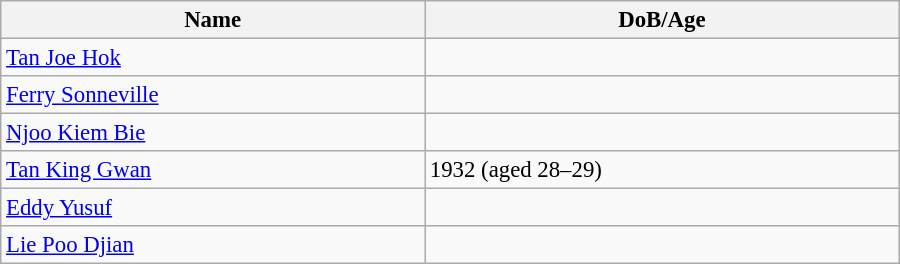<table class="wikitable" style="width:600px; font-size:95%;">
<tr>
<th align="left">Name</th>
<th align="left">DoB/Age</th>
</tr>
<tr>
<td align="left"><a href='#'>Tan Joe Hok</a></td>
<td align="left"></td>
</tr>
<tr>
<td align="left"><a href='#'>Ferry Sonneville</a></td>
<td align="left"></td>
</tr>
<tr>
<td align="left"><a href='#'>Njoo Kiem Bie</a></td>
<td align="left"></td>
</tr>
<tr>
<td align="left"><a href='#'>Tan King Gwan</a></td>
<td align="left">1932 (aged 28–29)</td>
</tr>
<tr>
<td align="left"><a href='#'>Eddy Yusuf</a></td>
<td align="left"></td>
</tr>
<tr>
<td align="left"><a href='#'>Lie Poo Djian</a></td>
<td align="left"></td>
</tr>
</table>
